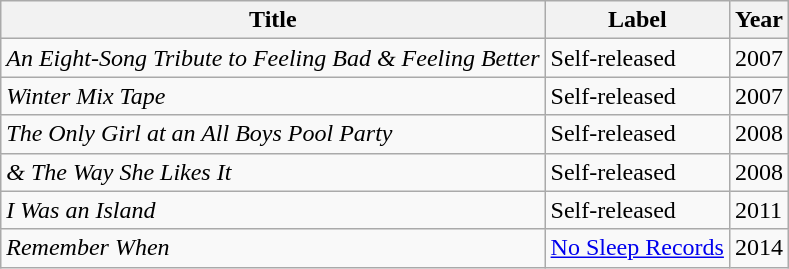<table class="wikitable">
<tr>
<th>Title</th>
<th>Label</th>
<th>Year</th>
</tr>
<tr>
<td><em>An Eight-Song Tribute to Feeling Bad & Feeling Better</em></td>
<td>Self-released</td>
<td>2007</td>
</tr>
<tr>
<td><em>Winter Mix Tape</em></td>
<td>Self-released</td>
<td>2007</td>
</tr>
<tr>
<td><em>The Only Girl at an All Boys Pool Party</em></td>
<td>Self-released</td>
<td>2008</td>
</tr>
<tr>
<td><em>& The Way She Likes It</em></td>
<td>Self-released</td>
<td>2008</td>
</tr>
<tr>
<td><em>I Was an Island</em></td>
<td>Self-released</td>
<td>2011</td>
</tr>
<tr>
<td><em>Remember When</em></td>
<td><a href='#'>No Sleep Records</a></td>
<td>2014</td>
</tr>
</table>
